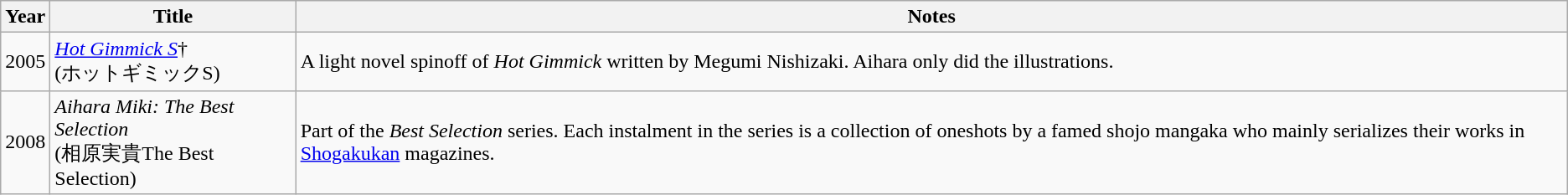<table class="wikitable">
<tr>
<th>Year</th>
<th>Title</th>
<th>Notes</th>
</tr>
<tr>
<td>2005</td>
<td><em><a href='#'>Hot Gimmick S</a></em>†<br>(ホットギミックS)</td>
<td>A light novel spinoff of <em>Hot Gimmick</em> written by Megumi Nishizaki. Aihara only did the illustrations.</td>
</tr>
<tr>
<td>2008</td>
<td><em>Aihara Miki: The Best Selection</em><br>(相原実貴The Best Selection)</td>
<td>Part of the <em>Best Selection</em> series. Each instalment in the series is a collection of oneshots by a famed shojo mangaka who mainly serializes their works in <a href='#'>Shogakukan</a> magazines.</td>
</tr>
</table>
